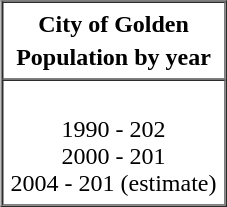<table border="1" cellspacing="0" cellpadding="5" style="float:right; margin-left:15px;">
<tr>
<td align=center><strong>City of Golden<br>Population by year <sup></sup></strong></td>
</tr>
<tr>
<td align="center"><br>1990 - 202<br>
2000 - 201<br>
2004 - 201 (estimate)<br></td>
</tr>
</table>
